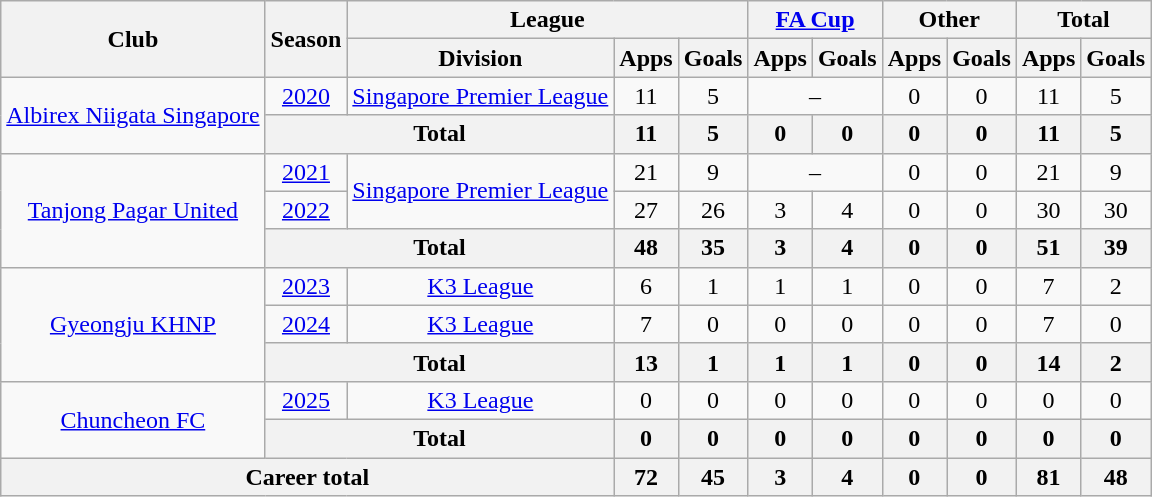<table class="wikitable" style="text-align: center">
<tr>
<th rowspan="2">Club</th>
<th rowspan="2">Season</th>
<th colspan="3">League</th>
<th colspan="2"><a href='#'>FA Cup</a></th>
<th colspan="2">Other</th>
<th colspan="2">Total</th>
</tr>
<tr>
<th>Division</th>
<th>Apps</th>
<th>Goals</th>
<th>Apps</th>
<th>Goals</th>
<th>Apps</th>
<th>Goals</th>
<th>Apps</th>
<th>Goals</th>
</tr>
<tr>
<td rowspan="2"><a href='#'>Albirex Niigata Singapore</a></td>
<td><a href='#'>2020</a></td>
<td rowspan="1"><a href='#'>Singapore Premier League</a></td>
<td>11</td>
<td>5</td>
<td colspan="2">–</td>
<td>0</td>
<td>0</td>
<td>11</td>
<td>5</td>
</tr>
<tr>
<th colspan=2>Total</th>
<th>11</th>
<th>5</th>
<th>0</th>
<th>0</th>
<th>0</th>
<th>0</th>
<th>11</th>
<th>5</th>
</tr>
<tr>
<td rowspan="3"><a href='#'>Tanjong Pagar United</a></td>
<td><a href='#'>2021</a></td>
<td rowspan="2"><a href='#'>Singapore Premier League</a></td>
<td>21</td>
<td>9</td>
<td colspan="2">–</td>
<td>0</td>
<td>0</td>
<td>21</td>
<td>9</td>
</tr>
<tr>
<td><a href='#'>2022</a></td>
<td>27</td>
<td>26</td>
<td>3</td>
<td>4</td>
<td>0</td>
<td>0</td>
<td>30</td>
<td>30</td>
</tr>
<tr>
<th colspan=2>Total</th>
<th>48</th>
<th>35</th>
<th>3</th>
<th>4</th>
<th>0</th>
<th>0</th>
<th>51</th>
<th>39</th>
</tr>
<tr>
<td rowspan="3"><a href='#'>Gyeongju KHNP</a></td>
<td><a href='#'>2023</a></td>
<td rowspan="1"><a href='#'>K3 League</a></td>
<td>6</td>
<td>1</td>
<td>1</td>
<td>1</td>
<td>0</td>
<td>0</td>
<td>7</td>
<td>2</td>
</tr>
<tr>
<td><a href='#'>2024</a></td>
<td rowspan="1"><a href='#'>K3 League</a></td>
<td>7</td>
<td>0</td>
<td>0</td>
<td>0</td>
<td>0</td>
<td>0</td>
<td>7</td>
<td>0</td>
</tr>
<tr>
<th colspan=2>Total</th>
<th>13</th>
<th>1</th>
<th>1</th>
<th>1</th>
<th>0</th>
<th>0</th>
<th>14</th>
<th>2</th>
</tr>
<tr>
<td rowspan="2"><a href='#'>Chuncheon FC</a></td>
<td><a href='#'>2025</a></td>
<td rowspan="1"><a href='#'>K3 League</a></td>
<td>0</td>
<td>0</td>
<td>0</td>
<td>0</td>
<td>0</td>
<td>0</td>
<td>0</td>
<td>0</td>
</tr>
<tr>
<th colspan=2>Total</th>
<th>0</th>
<th>0</th>
<th>0</th>
<th>0</th>
<th>0</th>
<th>0</th>
<th>0</th>
<th>0</th>
</tr>
<tr>
<th colspan=3>Career total</th>
<th>72</th>
<th>45</th>
<th>3</th>
<th>4</th>
<th>0</th>
<th>0</th>
<th>81</th>
<th>48</th>
</tr>
</table>
